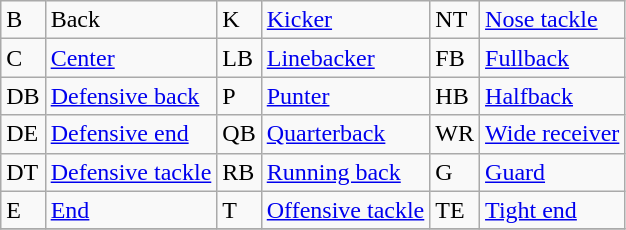<table class="wikitable">
<tr>
<td>B</td>
<td>Back</td>
<td>K</td>
<td><a href='#'>Kicker</a></td>
<td>NT</td>
<td><a href='#'>Nose tackle</a></td>
</tr>
<tr>
<td>C</td>
<td><a href='#'>Center</a></td>
<td>LB</td>
<td><a href='#'>Linebacker</a></td>
<td>FB</td>
<td><a href='#'>Fullback</a></td>
</tr>
<tr>
<td>DB</td>
<td><a href='#'>Defensive back</a></td>
<td>P</td>
<td><a href='#'>Punter</a></td>
<td>HB</td>
<td><a href='#'>Halfback</a></td>
</tr>
<tr>
<td>DE</td>
<td><a href='#'>Defensive end</a></td>
<td>QB</td>
<td><a href='#'>Quarterback</a></td>
<td>WR</td>
<td><a href='#'>Wide receiver</a></td>
</tr>
<tr>
<td>DT</td>
<td><a href='#'>Defensive tackle</a></td>
<td>RB</td>
<td><a href='#'>Running back</a></td>
<td>G</td>
<td><a href='#'>Guard</a></td>
</tr>
<tr>
<td>E</td>
<td><a href='#'>End</a></td>
<td>T</td>
<td><a href='#'>Offensive tackle</a></td>
<td>TE</td>
<td><a href='#'>Tight end</a></td>
</tr>
<tr>
</tr>
</table>
